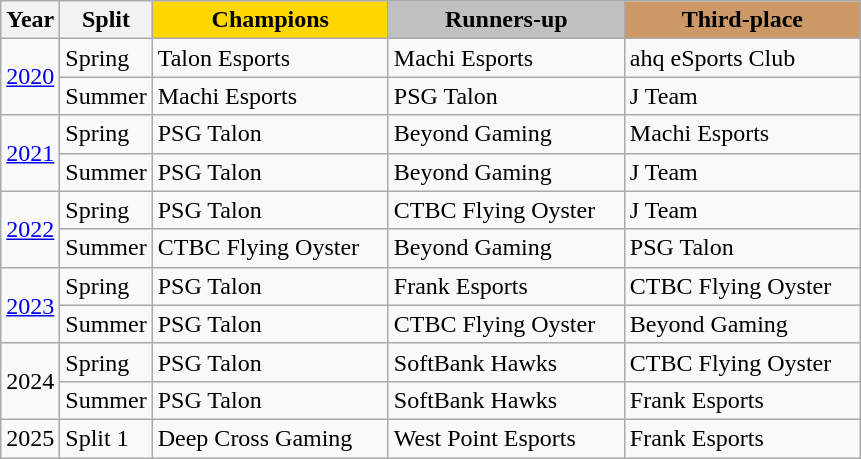<table class="wikitable" style="white-space:nowrap">
<tr>
<th>Year</th>
<th>Split</th>
<th style="background:gold; width:150px">Champions</th>
<th style="background:silver; width:150px">Runners-up</th>
<th style="background:#C96; width:150px">Third-place</th>
</tr>
<tr>
<td rowspan="2"><a href='#'>2020</a></td>
<td>Spring</td>
<td> Talon Esports</td>
<td> Machi Esports</td>
<td> ahq eSports Club</td>
</tr>
<tr>
<td>Summer</td>
<td> Machi Esports</td>
<td> PSG Talon</td>
<td> J Team</td>
</tr>
<tr>
<td rowspan="2"><a href='#'>2021</a></td>
<td>Spring</td>
<td> PSG Talon</td>
<td> Beyond Gaming</td>
<td> Machi Esports</td>
</tr>
<tr>
<td>Summer</td>
<td> PSG Talon</td>
<td> Beyond Gaming</td>
<td> J Team</td>
</tr>
<tr>
<td rowspan="2"><a href='#'>2022</a></td>
<td>Spring</td>
<td> PSG Talon</td>
<td> CTBC Flying Oyster</td>
<td> J Team</td>
</tr>
<tr>
<td>Summer</td>
<td> CTBC Flying Oyster</td>
<td> Beyond Gaming</td>
<td> PSG Talon</td>
</tr>
<tr>
<td rowspan="2"><a href='#'>2023</a></td>
<td>Spring</td>
<td> PSG Talon</td>
<td> Frank Esports</td>
<td> CTBC Flying Oyster</td>
</tr>
<tr>
<td>Summer</td>
<td> PSG Talon</td>
<td> CTBC Flying Oyster</td>
<td> Beyond Gaming</td>
</tr>
<tr>
<td rowspan="2">2024</td>
<td>Spring</td>
<td> PSG Talon</td>
<td> SoftBank Hawks</td>
<td> CTBC Flying Oyster</td>
</tr>
<tr>
<td>Summer</td>
<td> PSG Talon</td>
<td> SoftBank Hawks</td>
<td> Frank Esports</td>
</tr>
<tr>
<td>2025</td>
<td>Split 1</td>
<td> Deep Cross Gaming</td>
<td> West Point Esports</td>
<td> Frank Esports</td>
</tr>
</table>
